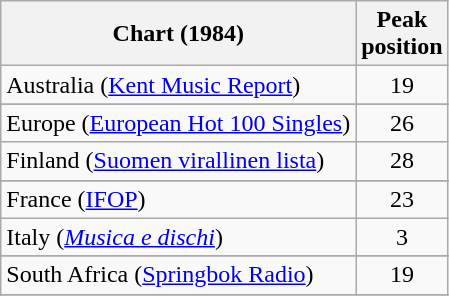<table class="wikitable sortable">
<tr>
<th>Chart (1984)</th>
<th>Peak<br>position</th>
</tr>
<tr>
<td>Australia (<a href='#'>Kent Music Report</a>)</td>
<td style="text-align:center;">19</td>
</tr>
<tr>
</tr>
<tr>
</tr>
<tr>
</tr>
<tr>
<td>Europe (<a href='#'>European Hot 100 Singles</a>)</td>
<td style="text-align:center;">26</td>
</tr>
<tr>
<td>Finland (<a href='#'>Suomen virallinen lista</a>)</td>
<td style="text-align:center;">28</td>
</tr>
<tr>
</tr>
<tr>
<td>France (<a href='#'>IFOP</a>)</td>
<td style="text-align:center;">23</td>
</tr>
<tr>
<td>Italy (<em><a href='#'>Musica e dischi</a></em>)</td>
<td style="text-align:center;">3</td>
</tr>
<tr>
</tr>
<tr>
</tr>
<tr>
</tr>
<tr>
<td>South Africa (<a href='#'>Springbok Radio</a>)</td>
<td style="text-align:center;">19</td>
</tr>
<tr>
</tr>
<tr>
</tr>
<tr>
</tr>
<tr>
</tr>
<tr>
</tr>
<tr>
</tr>
</table>
